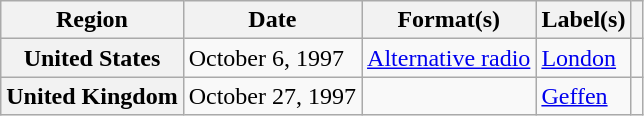<table class="wikitable plainrowheaders">
<tr>
<th scope="col">Region</th>
<th scope="col">Date</th>
<th scope="col">Format(s)</th>
<th scope="col">Label(s)</th>
<th scope="col"></th>
</tr>
<tr>
<th scope="row">United States</th>
<td>October 6, 1997</td>
<td><a href='#'>Alternative radio</a></td>
<td><a href='#'>London</a></td>
<td></td>
</tr>
<tr>
<th scope="row">United Kingdom</th>
<td>October 27, 1997</td>
<td></td>
<td><a href='#'>Geffen</a></td>
<td></td>
</tr>
</table>
